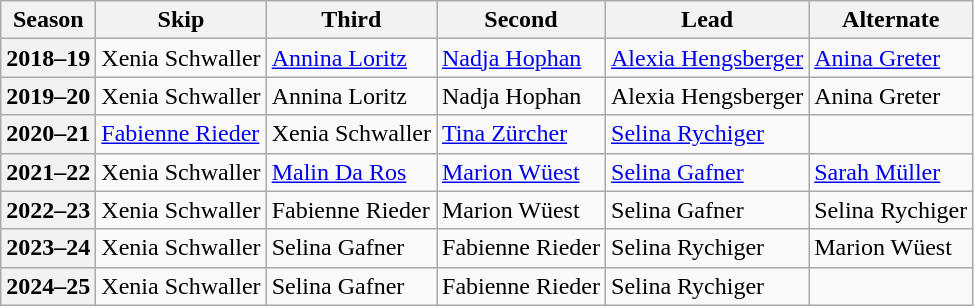<table class="wikitable">
<tr>
<th scope="col">Season</th>
<th scope="col">Skip</th>
<th scope="col">Third</th>
<th scope="col">Second</th>
<th scope="col">Lead</th>
<th scope="col">Alternate</th>
</tr>
<tr>
<th scope="row">2018–19</th>
<td>Xenia Schwaller</td>
<td><a href='#'>Annina Loritz</a></td>
<td><a href='#'>Nadja Hophan</a></td>
<td><a href='#'>Alexia Hengsberger</a></td>
<td><a href='#'>Anina Greter</a></td>
</tr>
<tr>
<th scope="row">2019–20</th>
<td>Xenia Schwaller</td>
<td>Annina Loritz</td>
<td>Nadja Hophan</td>
<td>Alexia Hengsberger</td>
<td>Anina Greter</td>
</tr>
<tr>
<th scope="row">2020–21</th>
<td><a href='#'>Fabienne Rieder</a></td>
<td>Xenia Schwaller</td>
<td><a href='#'>Tina Zürcher</a></td>
<td><a href='#'>Selina Rychiger</a></td>
<td></td>
</tr>
<tr>
<th scope="row">2021–22</th>
<td>Xenia Schwaller</td>
<td><a href='#'>Malin Da Ros</a></td>
<td><a href='#'>Marion Wüest</a></td>
<td><a href='#'>Selina Gafner</a></td>
<td><a href='#'>Sarah Müller</a></td>
</tr>
<tr>
<th scope="row">2022–23</th>
<td>Xenia Schwaller</td>
<td>Fabienne Rieder</td>
<td>Marion Wüest</td>
<td>Selina Gafner</td>
<td>Selina Rychiger</td>
</tr>
<tr>
<th scope="row">2023–24</th>
<td>Xenia Schwaller</td>
<td>Selina Gafner</td>
<td>Fabienne Rieder</td>
<td>Selina Rychiger</td>
<td>Marion Wüest</td>
</tr>
<tr>
<th scope="row">2024–25</th>
<td>Xenia Schwaller</td>
<td>Selina Gafner</td>
<td>Fabienne Rieder</td>
<td>Selina Rychiger</td>
<td></td>
</tr>
</table>
